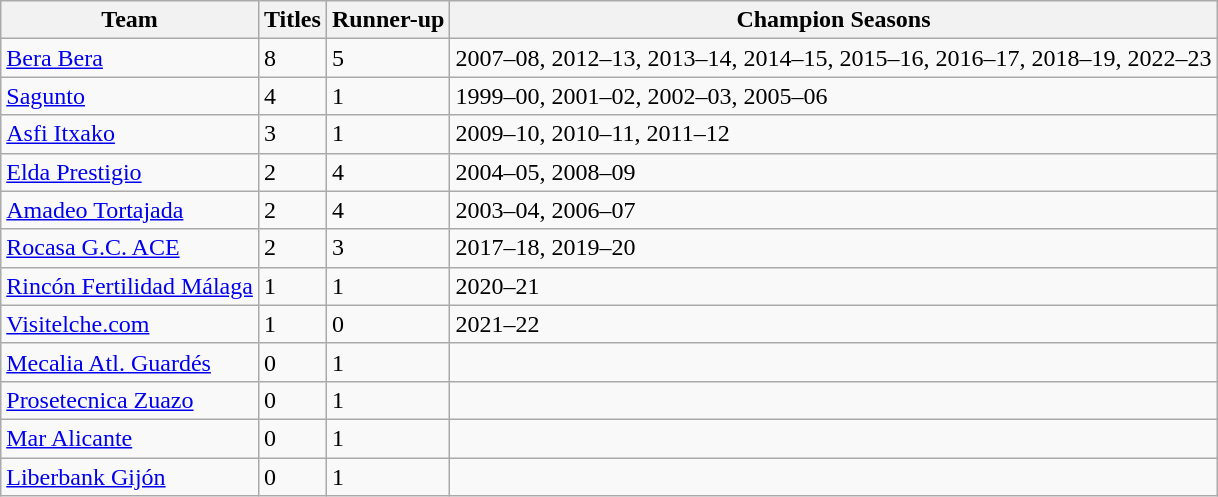<table class="wikitable">
<tr>
<th>Team</th>
<th>Titles</th>
<th>Runner-up</th>
<th>Champion Seasons</th>
</tr>
<tr>
<td><a href='#'>Bera Bera</a></td>
<td>8</td>
<td>5</td>
<td>2007–08, 2012–13, 2013–14, 2014–15, 2015–16, 2016–17, 2018–19, 2022–23</td>
</tr>
<tr>
<td><a href='#'>Sagunto</a></td>
<td>4</td>
<td>1</td>
<td>1999–00, 2001–02, 2002–03, 2005–06</td>
</tr>
<tr>
<td><a href='#'>Asfi Itxako</a></td>
<td>3</td>
<td>1</td>
<td>2009–10, 2010–11, 2011–12</td>
</tr>
<tr>
<td><a href='#'>Elda Prestigio</a></td>
<td>2</td>
<td>4</td>
<td>2004–05, 2008–09</td>
</tr>
<tr>
<td><a href='#'>Amadeo Tortajada</a></td>
<td>2</td>
<td>4</td>
<td>2003–04, 2006–07</td>
</tr>
<tr>
<td><a href='#'>Rocasa G.C. ACE</a></td>
<td>2</td>
<td>3</td>
<td>2017–18, 2019–20</td>
</tr>
<tr>
<td><a href='#'>Rincón Fertilidad Málaga</a></td>
<td>1</td>
<td>1</td>
<td>2020–21</td>
</tr>
<tr>
<td><a href='#'>Visitelche.com</a></td>
<td>1</td>
<td>0</td>
<td>2021–22</td>
</tr>
<tr>
<td><a href='#'>Mecalia Atl. Guardés</a></td>
<td>0</td>
<td>1</td>
<td></td>
</tr>
<tr>
<td><a href='#'>Prosetecnica Zuazo</a></td>
<td>0</td>
<td>1</td>
<td></td>
</tr>
<tr>
<td><a href='#'>Mar Alicante</a></td>
<td>0</td>
<td>1</td>
<td></td>
</tr>
<tr>
<td><a href='#'>Liberbank Gijón</a></td>
<td>0</td>
<td>1</td>
<td></td>
</tr>
</table>
